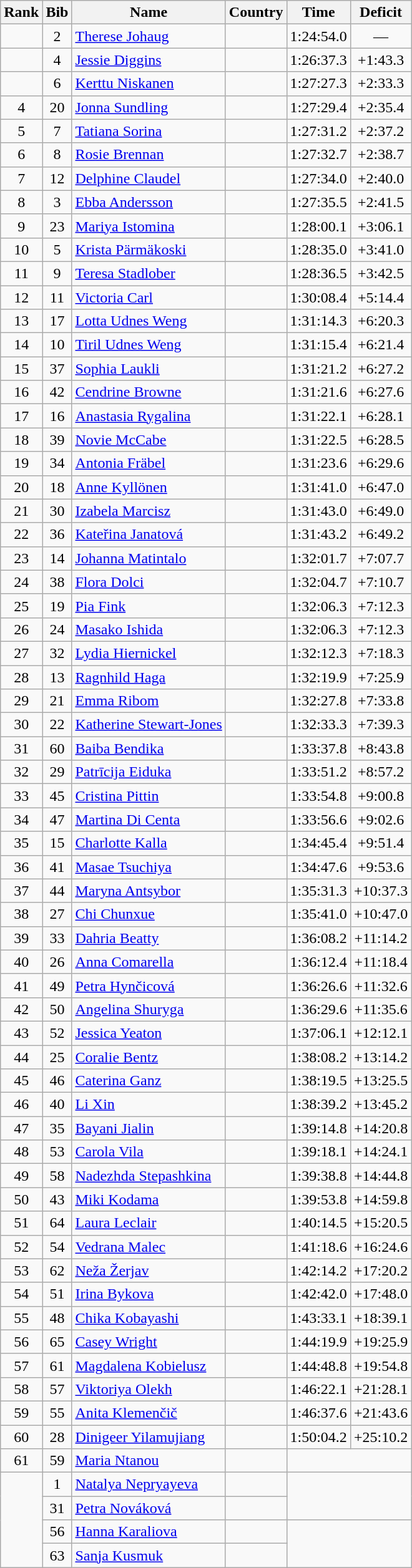<table class="wikitable sortable" style="text-align:center">
<tr>
<th>Rank</th>
<th>Bib</th>
<th>Name</th>
<th>Country</th>
<th>Time</th>
<th>Deficit</th>
</tr>
<tr>
<td></td>
<td>2</td>
<td align=left><a href='#'>Therese Johaug</a></td>
<td align=left></td>
<td>1:24:54.0</td>
<td>—</td>
</tr>
<tr>
<td></td>
<td>4</td>
<td align=left><a href='#'>Jessie Diggins</a></td>
<td align=left></td>
<td>1:26:37.3</td>
<td>+1:43.3</td>
</tr>
<tr>
<td></td>
<td>6</td>
<td align=left><a href='#'>Kerttu Niskanen</a></td>
<td align=left></td>
<td>1:27:27.3</td>
<td>+2:33.3</td>
</tr>
<tr>
<td>4</td>
<td>20</td>
<td align=left><a href='#'>Jonna Sundling</a></td>
<td align=left></td>
<td>1:27:29.4</td>
<td>+2:35.4</td>
</tr>
<tr>
<td>5</td>
<td>7</td>
<td align=left><a href='#'>Tatiana Sorina</a></td>
<td align=left></td>
<td>1:27:31.2</td>
<td>+2:37.2</td>
</tr>
<tr>
<td>6</td>
<td>8</td>
<td align=left><a href='#'>Rosie Brennan</a></td>
<td align=left></td>
<td>1:27:32.7</td>
<td>+2:38.7</td>
</tr>
<tr>
<td>7</td>
<td>12</td>
<td align=left><a href='#'>Delphine Claudel</a></td>
<td align=left></td>
<td>1:27:34.0</td>
<td>+2:40.0</td>
</tr>
<tr>
<td>8</td>
<td>3</td>
<td align=left><a href='#'>Ebba Andersson</a></td>
<td align=left></td>
<td>1:27:35.5</td>
<td>+2:41.5</td>
</tr>
<tr>
<td>9</td>
<td>23</td>
<td align=left><a href='#'>Mariya Istomina</a></td>
<td align=left></td>
<td>1:28:00.1</td>
<td>+3:06.1</td>
</tr>
<tr>
<td>10</td>
<td>5</td>
<td align=left><a href='#'>Krista Pärmäkoski</a></td>
<td align=left></td>
<td>1:28:35.0</td>
<td>+3:41.0</td>
</tr>
<tr>
<td>11</td>
<td>9</td>
<td align=left><a href='#'>Teresa Stadlober</a></td>
<td align=left></td>
<td>1:28:36.5</td>
<td>+3:42.5</td>
</tr>
<tr>
<td>12</td>
<td>11</td>
<td align=left><a href='#'>Victoria Carl</a></td>
<td align=left></td>
<td>1:30:08.4</td>
<td>+5:14.4</td>
</tr>
<tr>
<td>13</td>
<td>17</td>
<td align=left><a href='#'>Lotta Udnes Weng</a></td>
<td align=left></td>
<td>1:31:14.3</td>
<td>+6:20.3</td>
</tr>
<tr>
<td>14</td>
<td>10</td>
<td align=left><a href='#'>Tiril Udnes Weng</a></td>
<td align=left></td>
<td>1:31:15.4</td>
<td>+6:21.4</td>
</tr>
<tr>
<td>15</td>
<td>37</td>
<td align=left><a href='#'>Sophia Laukli</a></td>
<td align=left></td>
<td>1:31:21.2</td>
<td>+6:27.2</td>
</tr>
<tr>
<td>16</td>
<td>42</td>
<td align=left><a href='#'>Cendrine Browne</a></td>
<td align=left></td>
<td>1:31:21.6</td>
<td>+6:27.6</td>
</tr>
<tr>
<td>17</td>
<td>16</td>
<td align=left><a href='#'>Anastasia Rygalina</a></td>
<td align=left></td>
<td>1:31:22.1</td>
<td>+6:28.1</td>
</tr>
<tr>
<td>18</td>
<td>39</td>
<td align=left><a href='#'>Novie McCabe</a></td>
<td align=left></td>
<td>1:31:22.5</td>
<td>+6:28.5</td>
</tr>
<tr>
<td>19</td>
<td>34</td>
<td align=left><a href='#'>Antonia Fräbel</a></td>
<td align=left></td>
<td>1:31:23.6</td>
<td>+6:29.6</td>
</tr>
<tr>
<td>20</td>
<td>18</td>
<td align=left><a href='#'>Anne Kyllönen</a></td>
<td align=left></td>
<td>1:31:41.0</td>
<td>+6:47.0</td>
</tr>
<tr>
<td>21</td>
<td>30</td>
<td align=left><a href='#'>Izabela Marcisz</a></td>
<td align=left></td>
<td>1:31:43.0</td>
<td>+6:49.0</td>
</tr>
<tr>
<td>22</td>
<td>36</td>
<td align=left><a href='#'>Kateřina Janatová</a></td>
<td align=left></td>
<td>1:31:43.2</td>
<td>+6:49.2</td>
</tr>
<tr>
<td>23</td>
<td>14</td>
<td align=left><a href='#'>Johanna Matintalo</a></td>
<td align=left></td>
<td>1:32:01.7</td>
<td>+7:07.7</td>
</tr>
<tr>
<td>24</td>
<td>38</td>
<td align=left><a href='#'>Flora Dolci</a></td>
<td align=left></td>
<td>1:32:04.7</td>
<td>+7:10.7</td>
</tr>
<tr>
<td>25</td>
<td>19</td>
<td align=left><a href='#'>Pia Fink</a></td>
<td align=left></td>
<td>1:32:06.3</td>
<td>+7:12.3</td>
</tr>
<tr>
<td>26</td>
<td>24</td>
<td align=left><a href='#'>Masako Ishida</a></td>
<td align=left></td>
<td>1:32:06.3</td>
<td>+7:12.3</td>
</tr>
<tr>
<td>27</td>
<td>32</td>
<td align=left><a href='#'>Lydia Hiernickel</a></td>
<td align=left></td>
<td>1:32:12.3</td>
<td>+7:18.3</td>
</tr>
<tr>
<td>28</td>
<td>13</td>
<td align=left><a href='#'>Ragnhild Haga</a></td>
<td align=left></td>
<td>1:32:19.9</td>
<td>+7:25.9</td>
</tr>
<tr>
<td>29</td>
<td>21</td>
<td align=left><a href='#'>Emma Ribom</a></td>
<td align=left></td>
<td>1:32:27.8</td>
<td>+7:33.8</td>
</tr>
<tr>
<td>30</td>
<td>22</td>
<td align=left><a href='#'>Katherine Stewart-Jones</a></td>
<td align=left></td>
<td>1:32:33.3</td>
<td>+7:39.3</td>
</tr>
<tr>
<td>31</td>
<td>60</td>
<td align=left><a href='#'>Baiba Bendika</a></td>
<td align=left></td>
<td>1:33:37.8</td>
<td>+8:43.8</td>
</tr>
<tr>
<td>32</td>
<td>29</td>
<td align=left><a href='#'>Patrīcija Eiduka</a></td>
<td align=left></td>
<td>1:33:51.2</td>
<td>+8:57.2</td>
</tr>
<tr>
<td>33</td>
<td>45</td>
<td align=left><a href='#'>Cristina Pittin</a></td>
<td align=left></td>
<td>1:33:54.8</td>
<td>+9:00.8</td>
</tr>
<tr>
<td>34</td>
<td>47</td>
<td align=left><a href='#'>Martina Di Centa</a></td>
<td align=left></td>
<td>1:33:56.6</td>
<td>+9:02.6</td>
</tr>
<tr>
<td>35</td>
<td>15</td>
<td align=left><a href='#'>Charlotte Kalla</a></td>
<td align=left></td>
<td>1:34:45.4</td>
<td>+9:51.4</td>
</tr>
<tr>
<td>36</td>
<td>41</td>
<td align=left><a href='#'>Masae Tsuchiya</a></td>
<td align=left></td>
<td>1:34:47.6</td>
<td>+9:53.6</td>
</tr>
<tr>
<td>37</td>
<td>44</td>
<td align=left><a href='#'>Maryna Antsybor</a></td>
<td align=left></td>
<td>1:35:31.3</td>
<td>+10:37.3</td>
</tr>
<tr>
<td>38</td>
<td>27</td>
<td align=left><a href='#'>Chi Chunxue</a></td>
<td align=left></td>
<td>1:35:41.0</td>
<td>+10:47.0</td>
</tr>
<tr>
<td>39</td>
<td>33</td>
<td align=left><a href='#'>Dahria Beatty</a></td>
<td align=left></td>
<td>1:36:08.2</td>
<td>+11:14.2</td>
</tr>
<tr>
<td>40</td>
<td>26</td>
<td align=left><a href='#'>Anna Comarella</a></td>
<td align=left></td>
<td>1:36:12.4</td>
<td>+11:18.4</td>
</tr>
<tr>
<td>41</td>
<td>49</td>
<td align=left><a href='#'>Petra Hynčicová</a></td>
<td align=left></td>
<td>1:36:26.6</td>
<td>+11:32.6</td>
</tr>
<tr>
<td>42</td>
<td>50</td>
<td align=left><a href='#'>Angelina Shuryga</a></td>
<td align=left></td>
<td>1:36:29.6</td>
<td>+11:35.6</td>
</tr>
<tr>
<td>43</td>
<td>52</td>
<td align=left><a href='#'>Jessica Yeaton</a></td>
<td align=left></td>
<td>1:37:06.1</td>
<td>+12:12.1</td>
</tr>
<tr>
<td>44</td>
<td>25</td>
<td align=left><a href='#'>Coralie Bentz</a></td>
<td align=left></td>
<td>1:38:08.2</td>
<td>+13:14.2</td>
</tr>
<tr>
<td>45</td>
<td>46</td>
<td align=left><a href='#'>Caterina Ganz</a></td>
<td align=left></td>
<td>1:38:19.5</td>
<td>+13:25.5</td>
</tr>
<tr>
<td>46</td>
<td>40</td>
<td align=left><a href='#'>Li Xin</a></td>
<td align=left></td>
<td>1:38:39.2</td>
<td>+13:45.2</td>
</tr>
<tr>
<td>47</td>
<td>35</td>
<td align=left><a href='#'>Bayani Jialin</a></td>
<td align=left></td>
<td>1:39:14.8</td>
<td>+14:20.8</td>
</tr>
<tr>
<td>48</td>
<td>53</td>
<td align=left><a href='#'>Carola Vila</a></td>
<td align=left></td>
<td>1:39:18.1</td>
<td>+14:24.1</td>
</tr>
<tr>
<td>49</td>
<td>58</td>
<td align=left><a href='#'>Nadezhda Stepashkina</a></td>
<td align=left></td>
<td>1:39:38.8</td>
<td>+14:44.8</td>
</tr>
<tr>
<td>50</td>
<td>43</td>
<td align=left><a href='#'>Miki Kodama</a></td>
<td align=left></td>
<td>1:39:53.8</td>
<td>+14:59.8</td>
</tr>
<tr>
<td>51</td>
<td>64</td>
<td align=left><a href='#'>Laura Leclair</a></td>
<td align=left></td>
<td>1:40:14.5</td>
<td>+15:20.5</td>
</tr>
<tr>
<td>52</td>
<td>54</td>
<td align=left><a href='#'>Vedrana Malec</a></td>
<td align=left></td>
<td>1:41:18.6</td>
<td>+16:24.6</td>
</tr>
<tr>
<td>53</td>
<td>62</td>
<td align=left><a href='#'>Neža Žerjav</a></td>
<td align=left></td>
<td>1:42:14.2</td>
<td>+17:20.2</td>
</tr>
<tr>
<td>54</td>
<td>51</td>
<td align=left><a href='#'>Irina Bykova</a></td>
<td align=left></td>
<td>1:42:42.0</td>
<td>+17:48.0</td>
</tr>
<tr>
<td>55</td>
<td>48</td>
<td align=left><a href='#'>Chika Kobayashi</a></td>
<td align=left></td>
<td>1:43:33.1</td>
<td>+18:39.1</td>
</tr>
<tr>
<td>56</td>
<td>65</td>
<td align=left><a href='#'>Casey Wright</a></td>
<td align=left></td>
<td>1:44:19.9</td>
<td>+19:25.9</td>
</tr>
<tr>
<td>57</td>
<td>61</td>
<td align=left><a href='#'>Magdalena Kobielusz</a></td>
<td align=left></td>
<td>1:44:48.8</td>
<td>+19:54.8</td>
</tr>
<tr>
<td>58</td>
<td>57</td>
<td align=left><a href='#'>Viktoriya Olekh</a></td>
<td align=left></td>
<td>1:46:22.1</td>
<td>+21:28.1</td>
</tr>
<tr>
<td>59</td>
<td>55</td>
<td align=left><a href='#'>Anita Klemenčič</a></td>
<td align=left></td>
<td>1:46:37.6</td>
<td>+21:43.6</td>
</tr>
<tr>
<td>60</td>
<td>28</td>
<td align=left><a href='#'>Dinigeer Yilamujiang</a></td>
<td align=left></td>
<td>1:50:04.2</td>
<td>+25:10.2</td>
</tr>
<tr>
<td>61</td>
<td>59</td>
<td align=left><a href='#'>Maria Ntanou</a></td>
<td align=left></td>
<td colspan=2></td>
</tr>
<tr>
<td rowspan=4></td>
<td>1</td>
<td align=left><a href='#'>Natalya Nepryayeva</a></td>
<td align=left></td>
<td rowspan=2 colspan=2></td>
</tr>
<tr>
<td>31</td>
<td align=left><a href='#'>Petra Nováková</a></td>
<td align=left></td>
</tr>
<tr>
<td>56</td>
<td align=left><a href='#'>Hanna Karaliova</a></td>
<td align=left></td>
<td rowspan=2 colspan=2></td>
</tr>
<tr>
<td>63</td>
<td align=left><a href='#'>Sanja Kusmuk</a></td>
<td align=left></td>
</tr>
</table>
